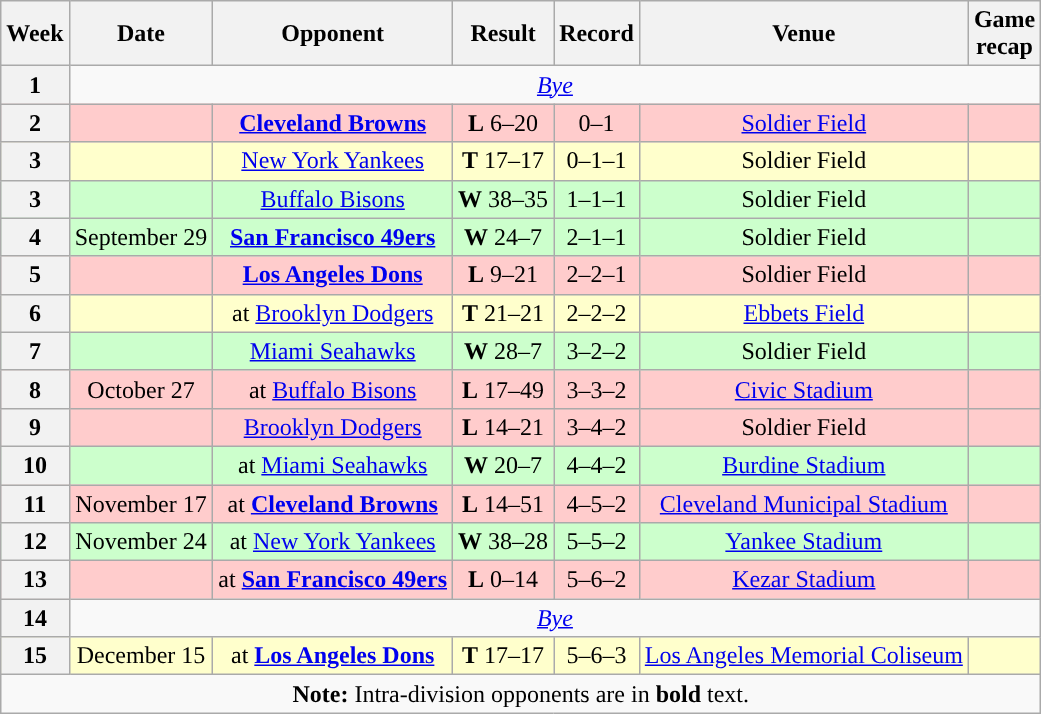<table class="wikitable" style="text-align:center">
<tr>
<th>Week</th>
<th>Date</th>
<th>Opponent</th>
<th>Result</th>
<th>Record</th>
<th>Venue</th>
<th>Game<br>recap</th>
</tr>
<tr>
<th>1</th>
<td colspan="6"><em><a href='#'>Bye</a></em></td>
</tr>
<tr style="background:#fcc">
<th>2</th>
<td></td>
<td><strong><a href='#'>Cleveland Browns</a></strong></td>
<td><strong>L</strong> 6–20</td>
<td>0–1</td>
<td><a href='#'>Soldier Field</a></td>
<td></td>
</tr>
<tr style="background:#ffc">
<th>3</th>
<td></td>
<td><a href='#'>New York Yankees</a></td>
<td><strong>T</strong> 17–17</td>
<td>0–1–1</td>
<td>Soldier Field</td>
<td></td>
</tr>
<tr style="background:#cfc">
<th>3</th>
<td></td>
<td><a href='#'>Buffalo Bisons</a></td>
<td><strong>W</strong> 38–35</td>
<td>1–1–1</td>
<td>Soldier Field</td>
<td></td>
</tr>
<tr style="background:#cfc">
<th>4</th>
<td>September 29</td>
<td><strong><a href='#'>San Francisco 49ers</a></strong></td>
<td><strong>W</strong> 24–7</td>
<td>2–1–1</td>
<td>Soldier Field</td>
<td></td>
</tr>
<tr style="background:#fcc">
<th>5</th>
<td></td>
<td><strong><a href='#'>Los Angeles Dons</a></strong></td>
<td><strong>L</strong> 9–21</td>
<td>2–2–1</td>
<td>Soldier Field</td>
<td></td>
</tr>
<tr style="background:#ffc">
<th>6</th>
<td></td>
<td>at <a href='#'>Brooklyn Dodgers</a></td>
<td><strong>T</strong> 21–21</td>
<td>2–2–2</td>
<td><a href='#'>Ebbets Field</a></td>
<td></td>
</tr>
<tr style="background:#cfc">
<th>7</th>
<td></td>
<td><a href='#'>Miami Seahawks</a></td>
<td><strong>W</strong> 28–7</td>
<td>3–2–2</td>
<td>Soldier Field</td>
<td></td>
</tr>
<tr style="background:#fcc">
<th>8</th>
<td>October 27</td>
<td>at <a href='#'>Buffalo Bisons</a></td>
<td><strong>L</strong> 17–49</td>
<td>3–3–2</td>
<td><a href='#'>Civic Stadium</a></td>
<td></td>
</tr>
<tr style="background:#fcc">
<th>9</th>
<td></td>
<td><a href='#'>Brooklyn Dodgers</a></td>
<td><strong>L</strong> 14–21</td>
<td>3–4–2</td>
<td>Soldier Field</td>
<td></td>
</tr>
<tr style="background:#cfc">
<th>10</th>
<td></td>
<td>at <a href='#'>Miami Seahawks</a></td>
<td><strong>W</strong> 20–7</td>
<td>4–4–2</td>
<td><a href='#'>Burdine Stadium</a></td>
<td></td>
</tr>
<tr style="background:#fcc">
<th>11</th>
<td>November 17</td>
<td>at <strong><a href='#'>Cleveland Browns</a></strong></td>
<td><strong>L</strong> 14–51</td>
<td>4–5–2</td>
<td><a href='#'>Cleveland Municipal Stadium</a></td>
<td></td>
</tr>
<tr style="background:#cfc">
<th>12</th>
<td>November 24</td>
<td>at <a href='#'>New York Yankees</a></td>
<td><strong>W</strong> 38–28</td>
<td>5–5–2</td>
<td><a href='#'>Yankee Stadium</a></td>
<td></td>
</tr>
<tr style="background:#fcc">
<th>13</th>
<td></td>
<td>at <strong><a href='#'>San Francisco 49ers</a></strong></td>
<td><strong>L</strong> 0–14</td>
<td>5–6–2</td>
<td><a href='#'>Kezar Stadium</a></td>
<td></td>
</tr>
<tr>
<th>14</th>
<td colspan="6"><em><a href='#'>Bye</a></em></td>
</tr>
<tr style="background:#ffc">
<th>15</th>
<td>December 15</td>
<td>at <strong><a href='#'>Los Angeles Dons</a></strong></td>
<td><strong>T</strong> 17–17</td>
<td>5–6–3</td>
<td><a href='#'>Los Angeles Memorial Coliseum</a></td>
<td></td>
</tr>
<tr>
<td colspan="8"><strong>Note:</strong> Intra-division opponents are in <strong>bold</strong> text.</td>
</tr>
</table>
